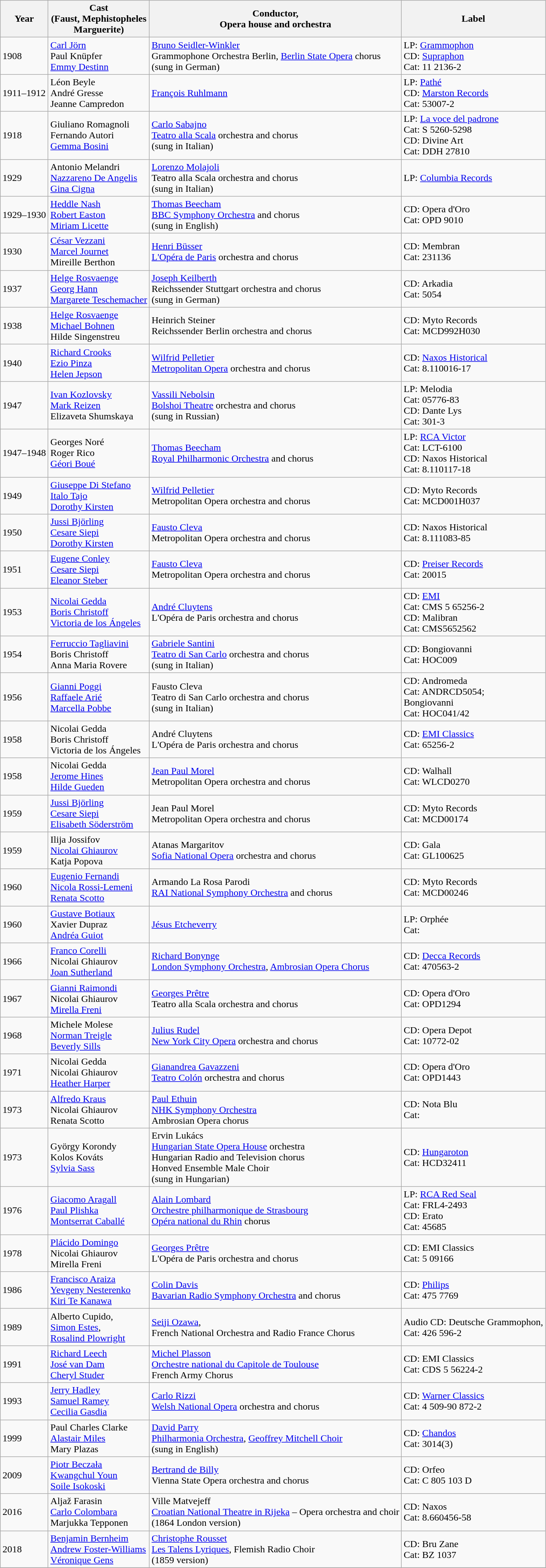<table class="wikitable"">
<tr>
<th>Year</th>
<th>Cast<br>(Faust, Mephistopheles<br>Marguerite)</th>
<th>Conductor,<br>Opera house and orchestra</th>
<th>Label</th>
</tr>
<tr>
<td>1908</td>
<td><a href='#'>Carl Jörn</a><br>Paul Knüpfer<br><a href='#'>Emmy Destinn</a></td>
<td><a href='#'>Bruno Seidler-Winkler</a><br>Grammophone Orchestra Berlin, <a href='#'>Berlin State Opera</a> chorus<br>(sung in German)</td>
<td>LP: <a href='#'>Grammophon</a><br>CD: <a href='#'>Supraphon</a><br>Cat: 11 2136-2</td>
</tr>
<tr>
<td>1911–1912</td>
<td>Léon Beyle<br>André Gresse<br>Jeanne Campredon</td>
<td><a href='#'>François Ruhlmann</a></td>
<td>LP: <a href='#'>Pathé</a><br>CD: <a href='#'>Marston Records</a><br>Cat: 53007-2</td>
</tr>
<tr>
<td>1918</td>
<td>Giuliano Romagnoli<br>Fernando Autori<br><a href='#'>Gemma Bosini</a></td>
<td><a href='#'>Carlo Sabajno</a><br><a href='#'>Teatro alla Scala</a> orchestra and chorus<br>(sung in Italian)</td>
<td>LP: <a href='#'>La voce del padrone</a><br>Cat: S 5260-5298<br>CD: Divine Art<br>Cat: DDH 27810</td>
</tr>
<tr>
<td>1929</td>
<td>Antonio Melandri<br><a href='#'>Nazzareno De Angelis</a><br><a href='#'>Gina Cigna</a></td>
<td><a href='#'>Lorenzo Molajoli</a><br>Teatro alla Scala orchestra and chorus<br>(sung in Italian)</td>
<td>LP: <a href='#'>Columbia Records</a></td>
</tr>
<tr>
<td>1929–1930</td>
<td><a href='#'>Heddle Nash</a><br><a href='#'>Robert Easton</a><br><a href='#'>Miriam Licette</a></td>
<td><a href='#'>Thomas Beecham</a><br><a href='#'>BBC Symphony Orchestra</a> and chorus<br>(sung in English)</td>
<td>CD: Opera d'Oro<br>Cat: OPD 9010</td>
</tr>
<tr>
<td>1930</td>
<td><a href='#'>César Vezzani</a><br><a href='#'>Marcel Journet</a><br>Mireille Berthon</td>
<td><a href='#'>Henri Büsser</a><br><a href='#'>L'Opéra de Paris</a> orchestra and chorus</td>
<td>CD: Membran<br>Cat: 231136</td>
</tr>
<tr>
<td>1937</td>
<td><a href='#'>Helge Rosvaenge</a><br><a href='#'>Georg Hann</a><br><a href='#'>Margarete Teschemacher</a></td>
<td><a href='#'>Joseph Keilberth</a><br>Reichssender Stuttgart orchestra and chorus<br>(sung in German)</td>
<td>CD: Arkadia<br>Cat: 5054</td>
</tr>
<tr>
<td>1938</td>
<td><a href='#'>Helge Rosvaenge</a><br><a href='#'>Michael Bohnen</a><br>Hilde Singenstreu</td>
<td>Heinrich Steiner<br>Reichssender Berlin orchestra and chorus</td>
<td>CD: Myto Records<br>Cat: MCD992H030</td>
</tr>
<tr>
<td>1940</td>
<td><a href='#'>Richard Crooks</a><br><a href='#'>Ezio Pinza</a><br><a href='#'>Helen Jepson</a></td>
<td><a href='#'>Wilfrid Pelletier</a><br><a href='#'>Metropolitan Opera</a> orchestra and chorus</td>
<td>CD: <a href='#'>Naxos Historical</a><br>Cat: 8.110016-17</td>
</tr>
<tr>
<td>1947</td>
<td><a href='#'>Ivan Kozlovsky</a><br><a href='#'>Mark Reizen</a><br>Elizaveta Shumskaya</td>
<td><a href='#'>Vassili Nebolsin</a><br><a href='#'>Bolshoi Theatre</a> orchestra and chorus<br>(sung in Russian)</td>
<td>LP: Melodia<br>Cat: 05776-83<br>CD: Dante Lys<br>Cat: 301-3</td>
</tr>
<tr>
<td>1947–1948</td>
<td>Georges Noré<br>Roger Rico<br><a href='#'>Géori Boué</a></td>
<td><a href='#'>Thomas Beecham</a><br><a href='#'>Royal Philharmonic Orchestra</a> and chorus</td>
<td>LP: <a href='#'>RCA Victor</a><br>Cat: LCT-6100<br> CD: Naxos Historical<br>Cat: 8.110117-18</td>
</tr>
<tr>
<td>1949</td>
<td><a href='#'>Giuseppe Di Stefano</a><br><a href='#'>Italo Tajo</a><br><a href='#'>Dorothy Kirsten</a></td>
<td><a href='#'>Wilfrid Pelletier</a><br>Metropolitan Opera orchestra and chorus</td>
<td>CD: Myto Records<br>Cat: MCD001H037</td>
</tr>
<tr>
<td>1950</td>
<td><a href='#'>Jussi Björling</a><br><a href='#'>Cesare Siepi</a><br><a href='#'>Dorothy Kirsten</a></td>
<td><a href='#'>Fausto Cleva</a><br>Metropolitan Opera orchestra and chorus</td>
<td>CD: Naxos Historical<br>Cat: 8.111083-85</td>
</tr>
<tr>
<td>1951</td>
<td><a href='#'>Eugene Conley</a><br><a href='#'>Cesare Siepi</a><br><a href='#'>Eleanor Steber</a></td>
<td><a href='#'>Fausto Cleva</a><br>Metropolitan Opera orchestra and chorus</td>
<td>CD: <a href='#'>Preiser Records</a><br>Cat: 20015</td>
</tr>
<tr>
<td>1953</td>
<td><a href='#'>Nicolai Gedda</a><br><a href='#'>Boris Christoff</a><br><a href='#'>Victoria de los Ángeles</a></td>
<td><a href='#'>André Cluytens</a><br>L'Opéra de Paris orchestra and chorus</td>
<td>CD: <a href='#'>EMI</a><br>Cat: CMS 5 65256-2<br>CD: Malibran<br>Cat: CMS5652562</td>
</tr>
<tr>
<td>1954</td>
<td><a href='#'>Ferruccio Tagliavini</a><br>Boris Christoff<br>Anna Maria Rovere</td>
<td><a href='#'>Gabriele Santini</a><br><a href='#'>Teatro di San Carlo</a> orchestra and chorus<br>(sung in Italian)</td>
<td>CD: Bongiovanni<br>Cat: HOC009</td>
</tr>
<tr>
<td>1956</td>
<td><a href='#'>Gianni Poggi</a><br><a href='#'>Raffaele Arié</a><br><a href='#'>Marcella Pobbe</a></td>
<td>Fausto Cleva<br>Teatro di San Carlo orchestra and chorus<br>(sung in Italian)</td>
<td>CD: Andromeda<br>Cat: ANDRCD5054;<br>Bongiovanni<br>Cat: HOC041/42</td>
</tr>
<tr>
<td>1958</td>
<td>Nicolai Gedda<br>Boris Christoff<br>Victoria de los Ángeles</td>
<td>André Cluytens<br>L'Opéra de Paris orchestra and chorus</td>
<td>CD: <a href='#'>EMI Classics</a><br>Cat: 65256-2</td>
</tr>
<tr>
<td>1958</td>
<td>Nicolai Gedda<br><a href='#'>Jerome Hines</a><br><a href='#'>Hilde Gueden</a></td>
<td><a href='#'>Jean Paul Morel</a><br>Metropolitan Opera orchestra and chorus</td>
<td>CD: Walhall<br>Cat: WLCD0270</td>
</tr>
<tr>
<td>1959</td>
<td><a href='#'>Jussi Björling</a><br><a href='#'>Cesare Siepi</a><br><a href='#'>Elisabeth Söderström</a></td>
<td>Jean Paul Morel<br>Metropolitan Opera orchestra and chorus</td>
<td>CD: Myto Records<br>Cat: MCD00174</td>
</tr>
<tr>
<td>1959</td>
<td>Ilija Jossifov<br><a href='#'>Nicolai Ghiaurov</a><br>Katja Popova</td>
<td>Atanas Margaritov<br><a href='#'>Sofia National Opera</a> orchestra and chorus</td>
<td>CD: Gala<br>Cat: GL100625</td>
</tr>
<tr>
<td>1960</td>
<td><a href='#'>Eugenio Fernandi</a><br><a href='#'>Nicola Rossi-Lemeni</a><br><a href='#'>Renata Scotto</a></td>
<td>Armando La Rosa Parodi<br><a href='#'>RAI National Symphony Orchestra</a> and chorus</td>
<td>CD: Myto Records<br>Cat: MCD00246</td>
</tr>
<tr>
<td>1960</td>
<td><a href='#'>Gustave Botiaux</a><br>Xavier Dupraz<br><a href='#'>Andréa Guiot</a></td>
<td><a href='#'>Jésus Etcheverry</a></td>
<td>LP: Orphée<br>Cat:</td>
</tr>
<tr>
<td>1966</td>
<td><a href='#'>Franco Corelli</a><br>Nicolai Ghiaurov<br><a href='#'>Joan Sutherland</a></td>
<td><a href='#'>Richard Bonynge</a><br><a href='#'>London Symphony Orchestra</a>, <a href='#'>Ambrosian Opera Chorus</a></td>
<td>CD: <a href='#'>Decca Records</a><br>Cat: 470563-2</td>
</tr>
<tr>
<td>1967</td>
<td><a href='#'>Gianni Raimondi</a><br>Nicolai Ghiaurov<br><a href='#'>Mirella Freni</a></td>
<td><a href='#'>Georges Prêtre</a><br>Teatro alla Scala orchestra and chorus</td>
<td>CD: Opera d'Oro<br>Cat: OPD1294</td>
</tr>
<tr>
<td>1968</td>
<td>Michele Molese<br><a href='#'>Norman Treigle</a><br><a href='#'>Beverly Sills</a></td>
<td><a href='#'>Julius Rudel</a><br><a href='#'>New York City Opera</a> orchestra and chorus</td>
<td>CD: Opera Depot<br>Cat: 10772-02</td>
</tr>
<tr>
<td>1971</td>
<td>Nicolai Gedda<br>Nicolai Ghiaurov<br><a href='#'>Heather Harper</a></td>
<td><a href='#'>Gianandrea Gavazzeni</a><br><a href='#'>Teatro Colón</a> orchestra and chorus</td>
<td>CD: Opera d'Oro<br>Cat: OPD1443</td>
</tr>
<tr>
<td>1973</td>
<td><a href='#'>Alfredo Kraus</a><br>Nicolai Ghiaurov<br>Renata Scotto</td>
<td><a href='#'>Paul Ethuin</a><br><a href='#'>NHK Symphony Orchestra</a><br>Ambrosian Opera chorus</td>
<td>CD: Nota Blu<br>Cat:</td>
</tr>
<tr>
<td>1973</td>
<td>György Korondy<br>Kolos Kováts<br><a href='#'>Sylvia Sass</a></td>
<td>Ervin Lukács<br><a href='#'>Hungarian State Opera House</a> orchestra<br>Hungarian Radio and Television chorus<br>Honved Ensemble Male Choir<br>(sung in Hungarian)</td>
<td>CD: <a href='#'>Hungaroton</a><br>Cat: HCD32411</td>
</tr>
<tr>
<td>1976</td>
<td><a href='#'>Giacomo Aragall</a><br><a href='#'>Paul Plishka</a><br><a href='#'>Montserrat Caballé</a></td>
<td><a href='#'>Alain Lombard</a><br><a href='#'>Orchestre philharmonique de Strasbourg</a><br><a href='#'>Opéra national du Rhin</a> chorus</td>
<td>LP: <a href='#'>RCA Red Seal</a><br>Cat: FRL4-2493<br>CD: Erato<br>Cat: 45685</td>
</tr>
<tr>
<td>1978</td>
<td><a href='#'>Plácido Domingo</a><br>Nicolai Ghiaurov<br>Mirella Freni</td>
<td><a href='#'>Georges Prêtre</a><br>L'Opéra de Paris orchestra and chorus</td>
<td>CD: EMI Classics<br>Cat: 5 09166</td>
</tr>
<tr>
<td>1986</td>
<td><a href='#'>Francisco Araiza</a><br><a href='#'>Yevgeny Nesterenko</a><br><a href='#'>Kiri Te Kanawa</a></td>
<td><a href='#'>Colin Davis</a><br><a href='#'>Bavarian Radio Symphony Orchestra</a>  and chorus</td>
<td>CD: <a href='#'>Philips</a><br>Cat: 475 7769</td>
</tr>
<tr>
<td>1989</td>
<td>Alberto Cupido,<br><a href='#'>Simon Estes</a>,<br><a href='#'>Rosalind Plowright</a></td>
<td><a href='#'>Seiji Ozawa</a>,<br>French National Orchestra and Radio France Chorus</td>
<td>Audio CD: Deutsche Grammophon,<br>Cat: 426 596-2</td>
</tr>
<tr>
<td>1991</td>
<td><a href='#'>Richard Leech</a><br><a href='#'>José van Dam</a><br><a href='#'>Cheryl Studer</a></td>
<td><a href='#'>Michel Plasson</a><br><a href='#'>Orchestre national du Capitole de Toulouse</a><br>French Army Chorus</td>
<td>CD: EMI Classics<br>Cat: CDS 5 56224-2</td>
</tr>
<tr>
<td>1993</td>
<td><a href='#'>Jerry Hadley</a><br><a href='#'>Samuel Ramey</a><br><a href='#'>Cecilia Gasdia</a></td>
<td><a href='#'>Carlo Rizzi</a><br><a href='#'>Welsh National Opera</a> orchestra and chorus</td>
<td>CD: <a href='#'>Warner Classics</a><br>Cat: 4 509-90 872-2</td>
</tr>
<tr>
<td>1999</td>
<td>Paul Charles Clarke<br><a href='#'>Alastair Miles</a><br>Mary Plazas</td>
<td><a href='#'>David Parry</a><br><a href='#'>Philharmonia Orchestra</a>, <a href='#'>Geoffrey Mitchell Choir</a><br>(sung in English)</td>
<td>CD: <a href='#'>Chandos</a><br>Cat: 3014(3)</td>
</tr>
<tr>
<td>2009</td>
<td><a href='#'>Piotr Beczała</a><br><a href='#'>Kwangchul Youn</a><br><a href='#'>Soile Isokoski</a></td>
<td><a href='#'>Bertrand de Billy</a><br>Vienna State Opera orchestra and chorus</td>
<td>CD: Orfeo<br>Cat: C 805 103 D</td>
</tr>
<tr>
<td>2016</td>
<td>Aljaž Farasin<br><a href='#'>Carlo Colombara</a><br>Marjukka Tepponen</td>
<td>Ville Matvejeff<br><a href='#'>Croatian National Theatre in Rijeka</a> – Opera orchestra and choir <br>(1864 London version)</td>
<td>CD: Naxos<br>Cat: 8.660456-58</td>
</tr>
<tr>
<td>2018</td>
<td><a href='#'>Benjamin Bernheim</a><br><a href='#'>Andrew Foster-Williams</a><br><a href='#'>Véronique Gens</a></td>
<td><a href='#'>Christophe Rousset</a><br><a href='#'>Les Talens Lyriques</a>, Flemish Radio Choir<br>(1859 version)</td>
<td>CD: Bru Zane<br>Cat: BZ 1037</td>
</tr>
<tr>
</tr>
</table>
